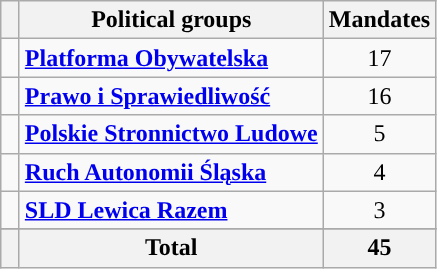<table class="wikitable">
<tr>
<th width=5></th>
<th>Political groups</th>
<th>Mandates</th>
</tr>
<tr>
<td style="background:"></td>
<td><strong><a href='#'>Platforma Obywatelska</a></strong></td>
<td align="center">17</td>
</tr>
<tr>
<td style="background:"></td>
<td><strong><a href='#'>Prawo i Sprawiedliwość</a></strong></td>
<td align="center">16</td>
</tr>
<tr>
<td style="background:"></td>
<td><strong><a href='#'>Polskie Stronnictwo Ludowe</a></strong></td>
<td align="center">5</td>
</tr>
<tr>
<td style="background:"></td>
<td><strong><a href='#'>Ruch Autonomii Śląska</a></strong></td>
<td align="center">4</td>
</tr>
<tr>
<td style="background:"></td>
<td><strong><a href='#'>SLD Lewica Razem</a></strong></td>
<td align="center">3</td>
</tr>
<tr>
</tr>
<tr bgcolor="#ececec">
<th></th>
<th>Total</th>
<th align="center">45</th>
</tr>
</table>
